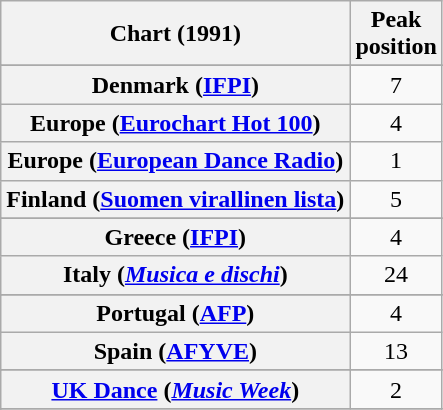<table class="wikitable sortable plainrowheaders" style="text-align:center">
<tr>
<th>Chart (1991)</th>
<th>Peak<br>position</th>
</tr>
<tr>
</tr>
<tr>
</tr>
<tr>
</tr>
<tr>
</tr>
<tr>
<th scope=row>Denmark (<a href='#'>IFPI</a>)</th>
<td>7</td>
</tr>
<tr>
<th scope="row">Europe (<a href='#'>Eurochart Hot 100</a>)</th>
<td>4</td>
</tr>
<tr>
<th scope="row">Europe (<a href='#'>European Dance Radio</a>)</th>
<td>1</td>
</tr>
<tr>
<th scope="row">Finland (<a href='#'>Suomen virallinen lista</a>)</th>
<td>5</td>
</tr>
<tr>
</tr>
<tr>
<th scope="row">Greece (<a href='#'>IFPI</a>)</th>
<td>4</td>
</tr>
<tr>
<th scope="row">Italy (<em><a href='#'>Musica e dischi</a></em>)</th>
<td>24</td>
</tr>
<tr>
</tr>
<tr>
</tr>
<tr>
</tr>
<tr>
</tr>
<tr>
<th scope="row">Portugal (<a href='#'>AFP</a>)</th>
<td>4</td>
</tr>
<tr>
<th scope="row">Spain (<a href='#'>AFYVE</a>)</th>
<td>13</td>
</tr>
<tr>
</tr>
<tr>
</tr>
<tr>
</tr>
<tr>
<th scope="row"><a href='#'>UK Dance</a> (<em><a href='#'>Music Week</a></em>)</th>
<td>2</td>
</tr>
<tr>
</tr>
<tr>
</tr>
<tr>
</tr>
<tr>
</tr>
</table>
